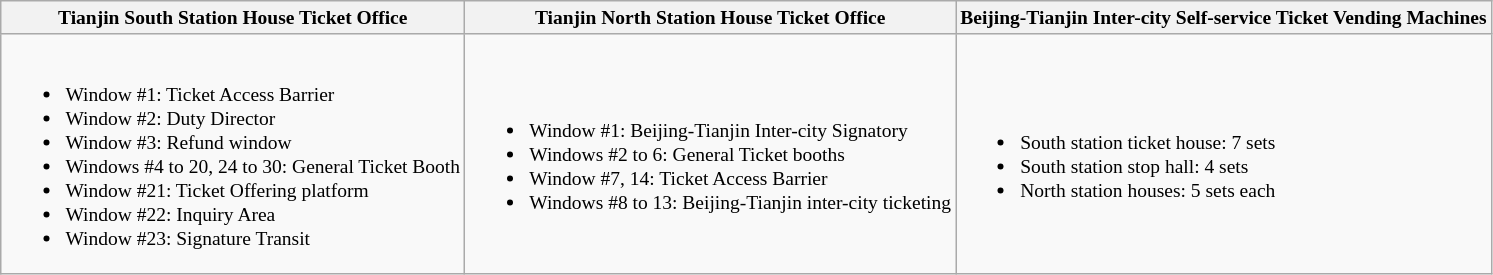<table class="wikitable" border="1" style="text-align: left; font-size: small;">
<tr>
<th>Tianjin South Station House Ticket Office</th>
<th>Tianjin North Station House Ticket Office</th>
<th>Beijing-Tianjin Inter-city Self-service Ticket Vending Machines</th>
</tr>
<tr>
<td><br><ul><li>Window #1: Ticket Access Barrier</li><li>Window #2: Duty Director</li><li>Window #3: Refund window</li><li>Windows #4 to 20, 24 to 30: General Ticket Booth</li><li>Window #21: Ticket Offering platform</li><li>Window #22: Inquiry Area</li><li>Window #23: Signature Transit</li></ul></td>
<td><br><ul><li>Window #1: Beijing-Tianjin Inter-city Signatory</li><li>Windows #2 to 6: General Ticket booths</li><li>Window #7, 14: Ticket Access Barrier</li><li>Windows #8 to 13: Beijing-Tianjin inter-city ticketing</li></ul></td>
<td><br><ul><li>South station ticket house: 7 sets</li><li>South station stop hall: 4 sets</li><li>North station houses: 5 sets each</li></ul></td>
</tr>
</table>
